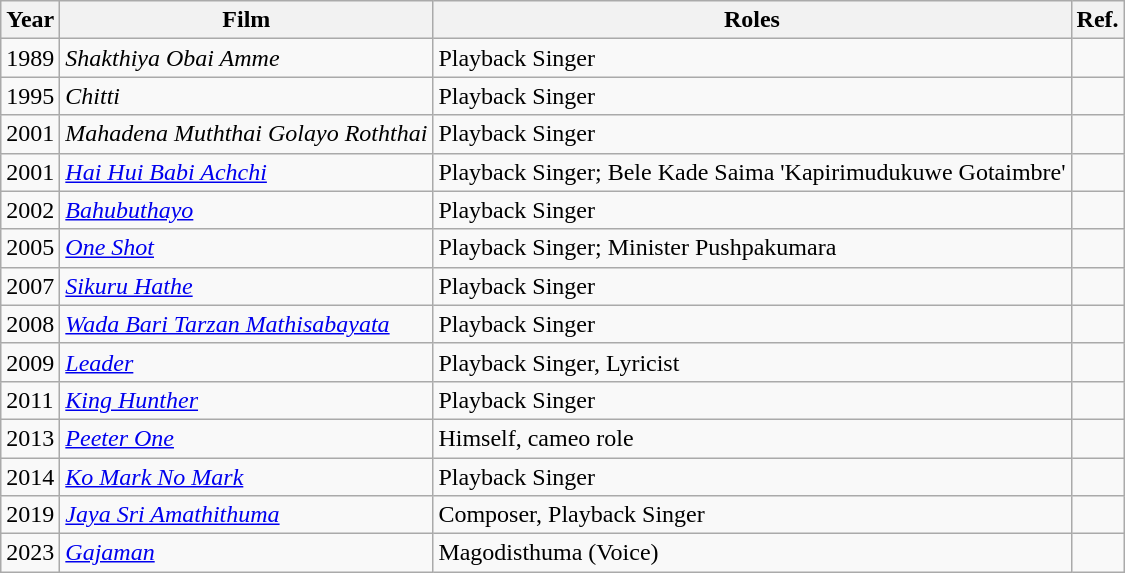<table class="wikitable">
<tr>
<th>Year</th>
<th>Film</th>
<th>Roles</th>
<th>Ref.</th>
</tr>
<tr>
<td>1989</td>
<td><em>Shakthiya Obai Amme</em></td>
<td>Playback Singer</td>
<td></td>
</tr>
<tr>
<td>1995</td>
<td><em>Chitti</em></td>
<td>Playback Singer</td>
<td></td>
</tr>
<tr>
<td>2001</td>
<td><em>Mahadena Muththai Golayo Roththai</em></td>
<td>Playback Singer</td>
<td></td>
</tr>
<tr>
<td>2001</td>
<td><em><a href='#'>Hai Hui Babi Achchi</a></em></td>
<td>Playback Singer; Bele Kade Saima 'Kapirimudukuwe Gotaimbre'</td>
<td></td>
</tr>
<tr>
<td>2002</td>
<td><em><a href='#'>Bahubuthayo</a></em></td>
<td>Playback Singer</td>
<td></td>
</tr>
<tr>
<td>2005</td>
<td><em><a href='#'>One Shot</a></em></td>
<td>Playback Singer; Minister Pushpakumara</td>
<td></td>
</tr>
<tr>
<td>2007</td>
<td><em><a href='#'>Sikuru Hathe</a></em></td>
<td>Playback Singer</td>
<td></td>
</tr>
<tr>
<td>2008</td>
<td><em><a href='#'>Wada Bari Tarzan Mathisabayata</a></em></td>
<td>Playback Singer</td>
<td></td>
</tr>
<tr>
<td>2009</td>
<td><em><a href='#'>Leader</a></em></td>
<td>Playback Singer, Lyricist</td>
<td></td>
</tr>
<tr>
<td>2011</td>
<td><em><a href='#'>King Hunther</a></em></td>
<td>Playback Singer</td>
<td></td>
</tr>
<tr>
<td>2013</td>
<td><em><a href='#'>Peeter One</a></em></td>
<td>Himself, cameo role</td>
<td></td>
</tr>
<tr>
<td>2014</td>
<td><em><a href='#'>Ko Mark No Mark</a></em></td>
<td>Playback Singer</td>
<td></td>
</tr>
<tr>
<td>2019</td>
<td><em><a href='#'>Jaya Sri Amathithuma</a></em></td>
<td>Composer, Playback Singer</td>
<td></td>
</tr>
<tr>
<td>2023</td>
<td><em><a href='#'>Gajaman</a></em></td>
<td>Magodisthuma (Voice)</td>
<td></td>
</tr>
</table>
